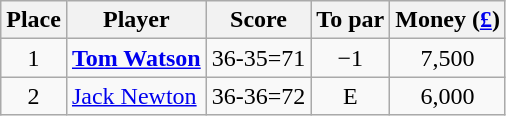<table class="wikitable">
<tr>
<th>Place</th>
<th>Player</th>
<th>Score</th>
<th>To par</th>
<th>Money (<a href='#'>£</a>)</th>
</tr>
<tr>
<td align=center>1</td>
<td> <strong><a href='#'>Tom Watson</a></strong></td>
<td align=center>36-35=71</td>
<td align=center>−1</td>
<td align="center">7,500</td>
</tr>
<tr>
<td align=center>2</td>
<td> <a href='#'>Jack Newton</a></td>
<td align=center>36-36=72</td>
<td align=center>E</td>
<td align="center">6,000</td>
</tr>
</table>
